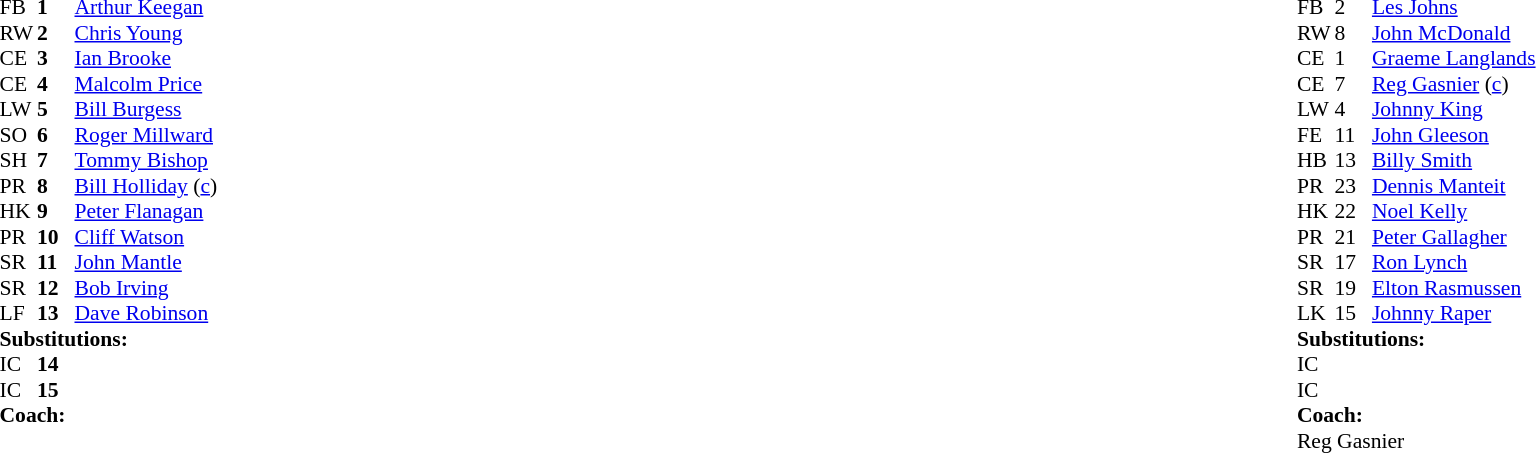<table width="100%">
<tr>
<td valign="top" width="50%"><br><table style="font-size: 90%" cellspacing="0" cellpadding="0">
<tr>
<th width="25"></th>
<th width="25"></th>
</tr>
<tr>
<td>FB</td>
<td><strong>1</strong></td>
<td><a href='#'>Arthur Keegan</a></td>
</tr>
<tr>
<td>RW</td>
<td><strong>2</strong></td>
<td><a href='#'>Chris Young</a></td>
</tr>
<tr>
<td>CE</td>
<td><strong>3</strong></td>
<td><a href='#'>Ian Brooke</a></td>
</tr>
<tr>
<td>CE</td>
<td><strong>4</strong></td>
<td><a href='#'>Malcolm Price</a></td>
</tr>
<tr>
<td>LW</td>
<td><strong>5</strong></td>
<td><a href='#'>Bill Burgess</a></td>
</tr>
<tr>
<td>SO</td>
<td><strong>6</strong></td>
<td><a href='#'>Roger Millward</a></td>
</tr>
<tr>
<td>SH</td>
<td><strong>7</strong></td>
<td><a href='#'>Tommy Bishop</a></td>
</tr>
<tr>
<td>PR</td>
<td><strong>8</strong></td>
<td><a href='#'>Bill Holliday</a> (<a href='#'>c</a>)</td>
</tr>
<tr>
<td>HK</td>
<td><strong>9</strong></td>
<td><a href='#'>Peter Flanagan</a></td>
</tr>
<tr>
<td>PR</td>
<td><strong>10</strong></td>
<td><a href='#'>Cliff Watson</a></td>
</tr>
<tr>
<td>SR</td>
<td><strong>11</strong></td>
<td><a href='#'>John Mantle</a></td>
</tr>
<tr>
<td>SR</td>
<td><strong>12</strong></td>
<td><a href='#'>Bob Irving</a></td>
</tr>
<tr>
<td>LF</td>
<td><strong>13</strong></td>
<td><a href='#'>Dave Robinson</a></td>
</tr>
<tr>
<td colspan=3><strong>Substitutions:</strong></td>
</tr>
<tr>
<td>IC</td>
<td><strong>14</strong></td>
<td></td>
</tr>
<tr>
<td>IC</td>
<td><strong>15</strong></td>
<td></td>
</tr>
<tr>
<td colspan=3><strong>Coach:</strong></td>
</tr>
<tr>
<td colspan="4"></td>
</tr>
</table>
</td>
<td valign="top" width="50%"><br><table style="font-size: 90%" cellspacing="0" cellpadding="0" align="center">
<tr>
<th width="25"></th>
<th width="25"></th>
</tr>
<tr>
<td>FB</td>
<td>2</td>
<td><a href='#'>Les Johns</a></td>
</tr>
<tr>
<td>RW</td>
<td>8</td>
<td><a href='#'>John McDonald</a></td>
</tr>
<tr>
<td>CE</td>
<td>1</td>
<td><a href='#'>Graeme Langlands</a></td>
</tr>
<tr>
<td>CE</td>
<td>7</td>
<td><a href='#'>Reg Gasnier</a> (<a href='#'>c</a>)</td>
</tr>
<tr>
<td>LW</td>
<td>4</td>
<td><a href='#'>Johnny King</a></td>
</tr>
<tr>
<td>FE</td>
<td>11</td>
<td><a href='#'>John Gleeson</a></td>
</tr>
<tr>
<td>HB</td>
<td>13</td>
<td><a href='#'>Billy Smith</a></td>
</tr>
<tr>
<td>PR</td>
<td>23</td>
<td><a href='#'>Dennis Manteit</a></td>
</tr>
<tr>
<td>HK</td>
<td>22</td>
<td><a href='#'>Noel Kelly</a></td>
</tr>
<tr>
<td>PR</td>
<td>21</td>
<td><a href='#'>Peter Gallagher</a></td>
</tr>
<tr>
<td>SR</td>
<td>17</td>
<td><a href='#'>Ron Lynch</a></td>
</tr>
<tr>
<td>SR</td>
<td>19</td>
<td><a href='#'>Elton Rasmussen</a></td>
</tr>
<tr>
<td>LK</td>
<td>15</td>
<td><a href='#'>Johnny Raper</a></td>
</tr>
<tr>
<td colspan=3><strong>Substitutions:</strong></td>
</tr>
<tr>
<td>IC</td>
<td></td>
<td></td>
</tr>
<tr>
<td>IC</td>
<td></td>
<td></td>
</tr>
<tr>
<td colspan=3><strong>Coach:</strong></td>
</tr>
<tr>
<td colspan="4"> Reg Gasnier</td>
</tr>
</table>
</td>
</tr>
</table>
